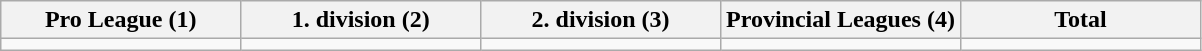<table class="wikitable">
<tr>
<th style="width:20%;">Pro League (1)</th>
<th style="width:20%;">1. division (2)</th>
<th style="width:20%;">2. division (3)</th>
<th style="width:20%;">Provincial Leagues (4)</th>
<th style="width:20%;">Total</th>
</tr>
<tr>
<td></td>
<td></td>
<td></td>
<td></td>
<td></td>
</tr>
</table>
